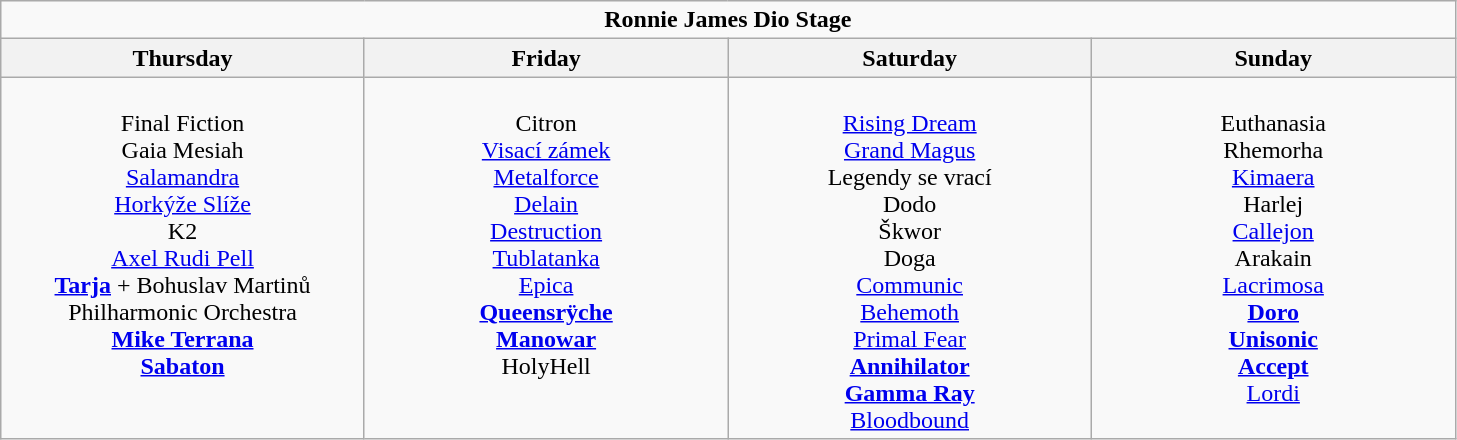<table class="wikitable">
<tr>
<td colspan="4" align="center"><strong>Ronnie James Dio Stage</strong></td>
</tr>
<tr>
<th>Thursday</th>
<th>Friday</th>
<th>Saturday</th>
<th>Sunday</th>
</tr>
<tr>
<td valign="top" align="center" width=235><br>Final Fiction<br>
Gaia Mesiah<br>
<a href='#'>Salamandra</a><br>
<a href='#'>Horkýže Slíže</a><br>
K2<br>
<a href='#'>Axel Rudi Pell</a><br>
<strong><a href='#'>Tarja</a></strong> + Bohuslav Martinů Philharmonic Orchestra<br>
<strong><a href='#'>Mike Terrana</a></strong><br>
<strong><a href='#'>Sabaton</a></strong><br></td>
<td valign="top" align="center" width=235><br>Citron <br>
<a href='#'>Visací zámek</a> <br>
<a href='#'>Metalforce</a> <br>
<a href='#'>Delain</a> <br>
<a href='#'>Destruction</a> <br>
<a href='#'>Tublatanka</a> <br>
<a href='#'>Epica</a><br>
<strong><a href='#'>Queensrÿche</a></strong><br>
<strong><a href='#'>Manowar</a></strong><br>
HolyHell<br></td>
<td valign="top" align="center" width=235><br><a href='#'>Rising Dream</a><br>
<a href='#'>Grand Magus</a><br>
Legendy se vrací<br>
Dodo<br>
Škwor<br>
Doga<br>
<a href='#'>Communic</a><br>
<a href='#'>Behemoth</a><br>
<a href='#'>Primal Fear</a><br>
<strong><a href='#'>Annihilator</a></strong><br>
<strong><a href='#'>Gamma Ray</a><br></strong>
<a href='#'>Bloodbound</a><br></td>
<td valign="top" align="center" width=235><br>Euthanasia<br>
Rhemorha<br>
<a href='#'>Kimaera</a><br>
Harlej<br>
<a href='#'>Callejon</a><br>
Arakain<br>
<a href='#'>Lacrimosa</a><br>
<strong><a href='#'>Doro</a></strong><br>
<strong><a href='#'>Unisonic</a></strong><br>
<strong><a href='#'>Accept</a></strong><br>
<a href='#'>Lordi</a><br></td>
</tr>
</table>
